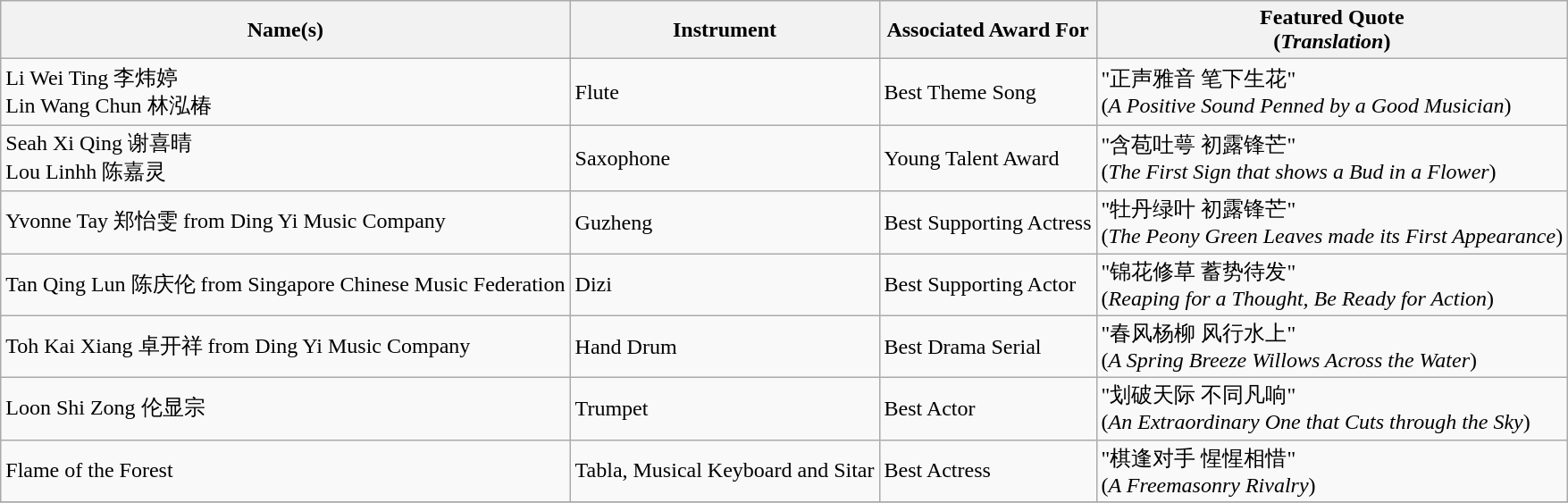<table class="wikitable sortable">
<tr>
<th>Name(s)</th>
<th>Instrument</th>
<th>Associated Award For</th>
<th>Featured Quote<br>(<em>Translation</em>)</th>
</tr>
<tr>
<td>Li Wei Ting 李炜婷<br>Lin Wang Chun 林泓椿</td>
<td>Flute</td>
<td>Best Theme Song</td>
<td>"正声雅音 笔下生花"<br>(<em>A Positive Sound Penned by a Good Musician</em>)</td>
</tr>
<tr>
<td>Seah Xi Qing 谢喜晴<br>Lou Linhh 陈嘉灵</td>
<td>Saxophone</td>
<td>Young Talent Award</td>
<td>"含苞吐萼 初露锋芒"<br>(<em>The First Sign that shows a Bud in a Flower</em>)</td>
</tr>
<tr>
<td>Yvonne Tay 郑怡雯 from Ding Yi Music Company</td>
<td>Guzheng</td>
<td>Best Supporting Actress</td>
<td>"牡丹绿叶 初露锋芒"<br>(<em>The Peony Green Leaves made its First Appearance</em>)</td>
</tr>
<tr>
<td>Tan Qing Lun 陈庆伦 from Singapore Chinese Music Federation</td>
<td>Dizi</td>
<td>Best Supporting Actor</td>
<td>"锦花修草 蓄势待发"<br>(<em>Reaping for a Thought, Be Ready for Action</em>)</td>
</tr>
<tr>
<td>Toh Kai Xiang 卓开祥 from Ding Yi Music Company</td>
<td>Hand Drum</td>
<td>Best Drama Serial</td>
<td>"春风杨柳 风行水上"<br>(<em>A Spring Breeze Willows Across the Water</em>)</td>
</tr>
<tr>
<td>Loon Shi Zong 伦显宗</td>
<td>Trumpet</td>
<td>Best Actor</td>
<td>"划破天际 不同凡响"<br>(<em>An Extraordinary One that Cuts through the Sky</em>)</td>
</tr>
<tr>
<td>Flame of the Forest</td>
<td>Tabla, Musical Keyboard and Sitar</td>
<td>Best Actress</td>
<td>"棋逢对手 惺惺相惜"<br>(<em>A Freemasonry Rivalry</em>)</td>
</tr>
<tr>
</tr>
</table>
